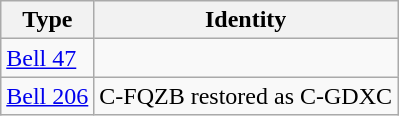<table class="wikitable">
<tr>
<th>Type</th>
<th>Identity</th>
</tr>
<tr>
<td><a href='#'>Bell 47</a></td>
</tr>
<tr>
<td><a href='#'>Bell 206</a></td>
<td>C-FQZB restored as C-GDXC</td>
</tr>
</table>
